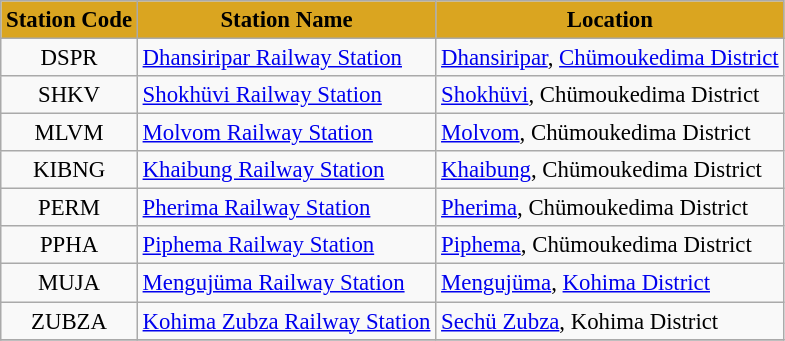<table class="wikitable sortable" style="font-size:95%;">
<tr>
<th style="background-color:#DAA520">Station Code</th>
<th style="background-color:#DAA520">Station Name</th>
<th style="background-color:#DAA520">Location</th>
</tr>
<tr>
<td align=center>DSPR</td>
<td><a href='#'>Dhansiripar Railway Station</a></td>
<td><a href='#'>Dhansiripar</a>, <a href='#'>Chümoukedima District</a></td>
</tr>
<tr>
<td align=center>SHKV</td>
<td><a href='#'>Shokhüvi Railway Station</a></td>
<td><a href='#'>Shokhüvi</a>, Chümoukedima District</td>
</tr>
<tr>
<td align=center>MLVM</td>
<td><a href='#'>Molvom Railway Station</a></td>
<td><a href='#'>Molvom</a>, Chümoukedima District</td>
</tr>
<tr>
<td align=center>KIBNG</td>
<td><a href='#'>Khaibung Railway Station</a></td>
<td><a href='#'>Khaibung</a>, Chümoukedima District</td>
</tr>
<tr>
<td align=center>PERM</td>
<td><a href='#'>Pherima Railway Station</a></td>
<td><a href='#'>Pherima</a>, Chümoukedima District</td>
</tr>
<tr>
<td align=center>PPHA</td>
<td><a href='#'>Piphema Railway Station</a></td>
<td><a href='#'>Piphema</a>, Chümoukedima District</td>
</tr>
<tr>
<td align=center>MUJA</td>
<td><a href='#'>Mengujüma Railway Station</a></td>
<td><a href='#'>Mengujüma</a>, <a href='#'>Kohima District</a></td>
</tr>
<tr>
<td align=center>ZUBZA</td>
<td><a href='#'>Kohima Zubza Railway Station</a></td>
<td><a href='#'>Sechü Zubza</a>, Kohima District</td>
</tr>
<tr>
</tr>
</table>
